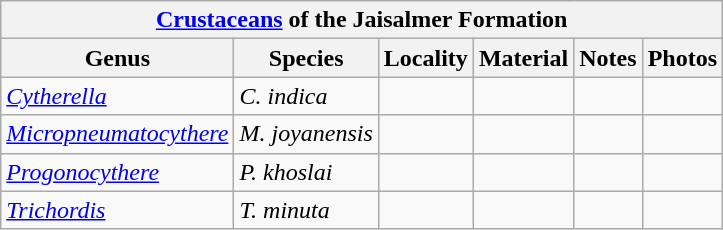<table class="wikitable" align="center">
<tr>
<th colspan="6" align="center"><a href='#'>Crustaceans</a> of the Jaisalmer Formation</th>
</tr>
<tr>
<th>Genus</th>
<th>Species</th>
<th>Locality</th>
<th>Material</th>
<th>Notes</th>
<th>Photos</th>
</tr>
<tr>
<td><em><a href='#'>Cytherella</a></em></td>
<td><em>C. indica</em></td>
<td></td>
<td></td>
<td></td>
<td></td>
</tr>
<tr>
<td><em><a href='#'>Micropneumatocythere</a></em></td>
<td><em>M. joyanensis</em></td>
<td></td>
<td></td>
<td></td>
<td></td>
</tr>
<tr>
<td><em><a href='#'>Progonocythere</a></em></td>
<td><em>P. khoslai</em></td>
<td></td>
<td></td>
<td></td>
<td></td>
</tr>
<tr>
<td><em><a href='#'>Trichordis</a></em></td>
<td><em>T. minuta</em></td>
<td></td>
<td></td>
<td></td>
<td></td>
</tr>
</table>
